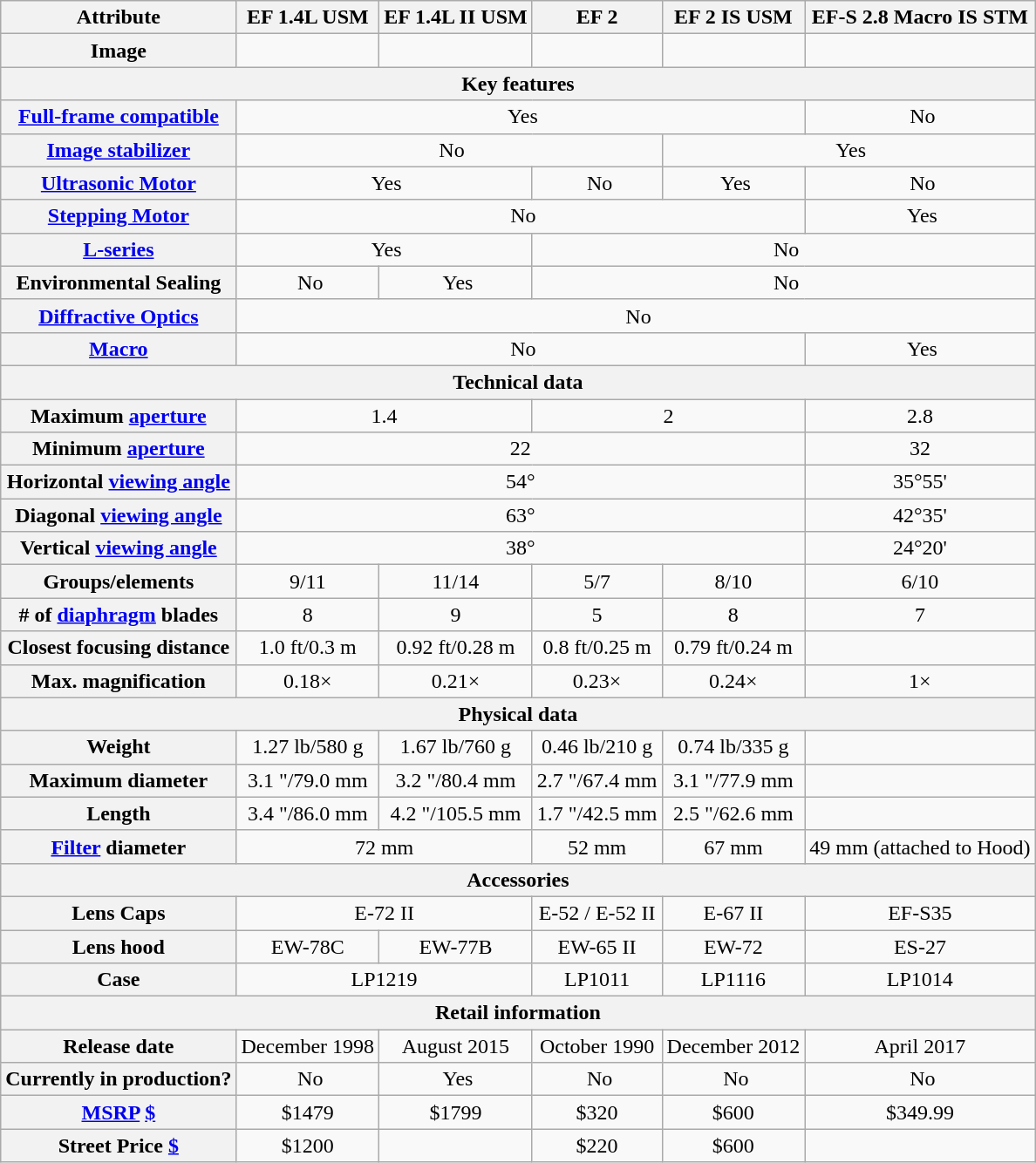<table class="wikitable" style="text-align:center">
<tr>
<th>Attribute</th>
<th>EF 1.4L USM</th>
<th>EF 1.4L II USM</th>
<th>EF 2</th>
<th>EF 2 IS USM</th>
<th>EF-S 2.8 Macro IS STM</th>
</tr>
<tr>
<th>Image</th>
<td></td>
<td></td>
<td></td>
<td></td>
<td></td>
</tr>
<tr>
<th colspan=6>Key features</th>
</tr>
<tr>
<th><a href='#'>Full-frame compatible</a></th>
<td colspan=4> Yes</td>
<td> No</td>
</tr>
<tr>
<th><a href='#'>Image stabilizer</a></th>
<td colspan=3> No</td>
<td colspan=2> Yes</td>
</tr>
<tr>
<th><a href='#'>Ultrasonic Motor</a></th>
<td colspan=2> Yes</td>
<td> No</td>
<td> Yes</td>
<td> No</td>
</tr>
<tr>
<th><a href='#'>Stepping Motor</a></th>
<td colspan=4> No</td>
<td> Yes</td>
</tr>
<tr>
<th><a href='#'>L-series</a></th>
<td colspan=2> Yes</td>
<td colspan=3> No</td>
</tr>
<tr>
<th>Environmental Sealing</th>
<td> No</td>
<td> Yes</td>
<td colspan=3> No</td>
</tr>
<tr>
<th><a href='#'>Diffractive Optics</a></th>
<td colspan=5> No</td>
</tr>
<tr>
<th><a href='#'>Macro</a></th>
<td colspan=4> No</td>
<td> Yes</td>
</tr>
<tr>
<th colspan=6>Technical data</th>
</tr>
<tr>
<th>Maximum <a href='#'>aperture</a></th>
<td colspan=2>1.4</td>
<td colspan=2>2</td>
<td>2.8</td>
</tr>
<tr>
<th>Minimum <a href='#'>aperture</a></th>
<td colspan=4>22</td>
<td>32</td>
</tr>
<tr>
<th>Horizontal <a href='#'>viewing angle</a></th>
<td colspan=4>54°</td>
<td>35°55'</td>
</tr>
<tr>
<th>Diagonal <a href='#'>viewing angle</a></th>
<td colspan=4>63°</td>
<td>42°35'</td>
</tr>
<tr>
<th>Vertical <a href='#'>viewing angle</a></th>
<td colspan=4>38°</td>
<td>24°20'</td>
</tr>
<tr>
<th>Groups/elements</th>
<td>9/11</td>
<td>11/14</td>
<td>5/7</td>
<td>8/10</td>
<td>6/10</td>
</tr>
<tr>
<th># of <a href='#'>diaphragm</a> blades</th>
<td>8</td>
<td>9</td>
<td>5</td>
<td>8</td>
<td>7</td>
</tr>
<tr>
<th>Closest focusing distance</th>
<td>1.0 ft/0.3 m</td>
<td>0.92 ft/0.28 m</td>
<td>0.8 ft/0.25 m</td>
<td>0.79 ft/0.24 m</td>
<td></td>
</tr>
<tr>
<th>Max. magnification</th>
<td>0.18×</td>
<td>0.21×</td>
<td>0.23×</td>
<td>0.24×</td>
<td>1×</td>
</tr>
<tr>
<th colspan=6>Physical data</th>
</tr>
<tr>
<th>Weight</th>
<td>1.27 lb/580 g</td>
<td>1.67 lb/760 g</td>
<td>0.46 lb/210 g</td>
<td>0.74 lb/335 g</td>
<td></td>
</tr>
<tr>
<th>Maximum diameter</th>
<td>3.1 "/79.0 mm</td>
<td>3.2 "/80.4 mm</td>
<td>2.7 "/67.4 mm</td>
<td>3.1 "/77.9 mm</td>
<td></td>
</tr>
<tr>
<th>Length</th>
<td>3.4 "/86.0 mm</td>
<td>4.2 "/105.5 mm</td>
<td>1.7 "/42.5 mm</td>
<td>2.5 "/62.6 mm</td>
<td></td>
</tr>
<tr>
<th><a href='#'>Filter</a> diameter</th>
<td colspan=2>72 mm</td>
<td>52 mm</td>
<td>67 mm</td>
<td>49 mm (attached to Hood)</td>
</tr>
<tr>
<th colspan=6>Accessories</th>
</tr>
<tr>
<th>Lens Caps</th>
<td colspan=2>E-72 II</td>
<td>E-52 / E-52 II</td>
<td>E-67 II</td>
<td>EF-S35</td>
</tr>
<tr>
<th>Lens hood</th>
<td>EW-78C</td>
<td>EW-77B</td>
<td>EW-65 II</td>
<td>EW-72</td>
<td>ES-27</td>
</tr>
<tr>
<th>Case</th>
<td colspan=2>LP1219</td>
<td>LP1011</td>
<td>LP1116</td>
<td>LP1014</td>
</tr>
<tr>
<th colspan=6>Retail information</th>
</tr>
<tr>
<th>Release date</th>
<td>December 1998</td>
<td>August 2015</td>
<td>October 1990</td>
<td>December 2012</td>
<td>April 2017</td>
</tr>
<tr>
<th>Currently in production?</th>
<td> No</td>
<td> Yes</td>
<td> No</td>
<td> No</td>
<td> No</td>
</tr>
<tr>
<th><a href='#'>MSRP</a> <a href='#'>$</a></th>
<td>$1479</td>
<td>$1799</td>
<td>$320</td>
<td>$600</td>
<td>$349.99</td>
</tr>
<tr>
<th>Street Price <a href='#'>$</a></th>
<td>$1200</td>
<td></td>
<td>$220</td>
<td>$600</td>
<td></td>
</tr>
</table>
